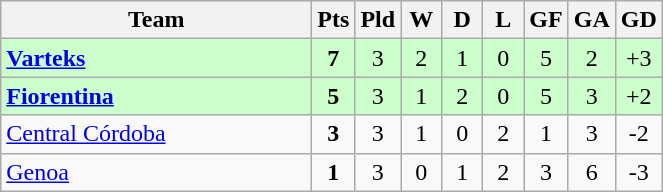<table class="wikitable" style="text-align:center;">
<tr>
<th width=200>Team</th>
<th width=20>Pts</th>
<th width=20>Pld</th>
<th width=20>W</th>
<th width=20>D</th>
<th width=20>L</th>
<th width=20>GF</th>
<th width=20>GA</th>
<th width=20>GD</th>
</tr>
<tr style="background:#ccffcc">
<td style="text-align:left"> <strong><a href='#'>Varteks</a></strong></td>
<td><strong>7</strong></td>
<td>3</td>
<td>2</td>
<td>1</td>
<td>0</td>
<td>5</td>
<td>2</td>
<td>+3</td>
</tr>
<tr style="background:#ccffcc">
<td style="text-align:left"> <strong><a href='#'>Fiorentina</a></strong></td>
<td><strong>5</strong></td>
<td>3</td>
<td>1</td>
<td>2</td>
<td>0</td>
<td>5</td>
<td>3</td>
<td>+2</td>
</tr>
<tr>
<td style="text-align:left"> <a href='#'>Central Córdoba</a></td>
<td><strong>3</strong></td>
<td>3</td>
<td>1</td>
<td>0</td>
<td>2</td>
<td>1</td>
<td>3</td>
<td>-2</td>
</tr>
<tr>
<td style="text-align:left"> <a href='#'>Genoa</a></td>
<td><strong>1</strong></td>
<td>3</td>
<td>0</td>
<td>1</td>
<td>2</td>
<td>3</td>
<td>6</td>
<td>-3</td>
</tr>
</table>
